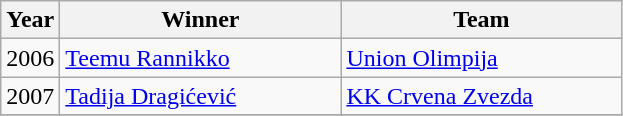<table class="wikitable">
<tr>
<th>Year</th>
<th width=180>Winner</th>
<th width=180>Team</th>
</tr>
<tr>
<td>2006</td>
<td> <a href='#'>Teemu Rannikko</a></td>
<td><a href='#'>Union Olimpija</a></td>
</tr>
<tr>
<td>2007</td>
<td> <a href='#'>Tadija Dragićević</a></td>
<td><a href='#'>KK Crvena Zvezda</a></td>
</tr>
<tr>
</tr>
</table>
